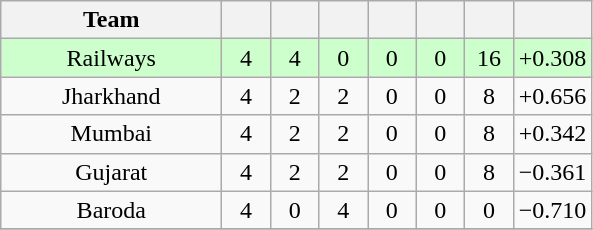<table class="wikitable" style="text-align:center">
<tr>
<th style="width:140px;">Team</th>
<th style="width:25px;"></th>
<th style="width:25px;"></th>
<th style="width:25px;"></th>
<th style="width:25px;"></th>
<th style="width:25px;"></th>
<th style="width:25px;"></th>
<th style="width:40px;"></th>
</tr>
<tr style="background:#cfc;">
<td>Railways</td>
<td>4</td>
<td>4</td>
<td>0</td>
<td>0</td>
<td>0</td>
<td>16</td>
<td>+0.308</td>
</tr>
<tr>
<td>Jharkhand</td>
<td>4</td>
<td>2</td>
<td>2</td>
<td>0</td>
<td>0</td>
<td>8</td>
<td>+0.656</td>
</tr>
<tr>
<td>Mumbai</td>
<td>4</td>
<td>2</td>
<td>2</td>
<td>0</td>
<td>0</td>
<td>8</td>
<td>+0.342</td>
</tr>
<tr>
<td>Gujarat</td>
<td>4</td>
<td>2</td>
<td>2</td>
<td>0</td>
<td>0</td>
<td>8</td>
<td>−0.361</td>
</tr>
<tr>
<td>Baroda</td>
<td>4</td>
<td>0</td>
<td>4</td>
<td>0</td>
<td>0</td>
<td>0</td>
<td>−0.710</td>
</tr>
<tr>
</tr>
</table>
